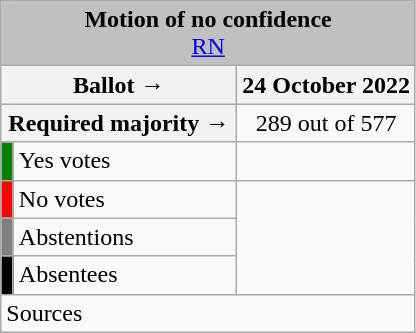<table class="wikitable" style="text-align:center;">
<tr>
<td colspan="3" align="center" bgcolor="#C0C0C0"><strong>Motion of no confidence</strong><br> <a href='#'>RN</a></td>
</tr>
<tr>
<th colspan="2" style="width:150px;">Ballot →</th>
<th>24 October 2022</th>
</tr>
<tr>
<th colspan="2">Required majority →</th>
<td>289 out of 577 </td>
</tr>
<tr>
<th style="width:1px; background:green;"></th>
<td style="text-align:left;">Yes votes</td>
<td></td>
</tr>
<tr>
<th style="background:red;"></th>
<td style="text-align:left;">No votes</td>
<td rowspan="3"></td>
</tr>
<tr>
<th style="background:gray;"></th>
<td style="text-align:left;">Abstentions</td>
</tr>
<tr>
<th style="background:black;"></th>
<td style="text-align:left;">Absentees</td>
</tr>
<tr>
<td style="text-align:left;" colspan="3">Sources</td>
</tr>
</table>
